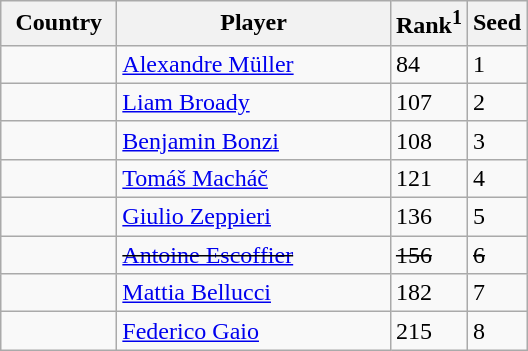<table class="sortable wikitable">
<tr>
<th width="70">Country</th>
<th width="175">Player</th>
<th>Rank<sup>1</sup></th>
<th>Seed</th>
</tr>
<tr>
<td></td>
<td><a href='#'>Alexandre Müller</a></td>
<td>84</td>
<td>1</td>
</tr>
<tr>
<td></td>
<td><a href='#'>Liam Broady</a></td>
<td>107</td>
<td>2</td>
</tr>
<tr>
<td></td>
<td><a href='#'>Benjamin Bonzi</a></td>
<td>108</td>
<td>3</td>
</tr>
<tr>
<td></td>
<td><a href='#'>Tomáš Macháč</a></td>
<td>121</td>
<td>4</td>
</tr>
<tr>
<td></td>
<td><a href='#'>Giulio Zeppieri</a></td>
<td>136</td>
<td>5</td>
</tr>
<tr>
<td><s></s></td>
<td><s><a href='#'>Antoine Escoffier</a></s></td>
<td><s>156</s></td>
<td><s>6</s></td>
</tr>
<tr>
<td></td>
<td><a href='#'>Mattia Bellucci</a></td>
<td>182</td>
<td>7</td>
</tr>
<tr>
<td></td>
<td><a href='#'>Federico Gaio</a></td>
<td>215</td>
<td>8</td>
</tr>
</table>
